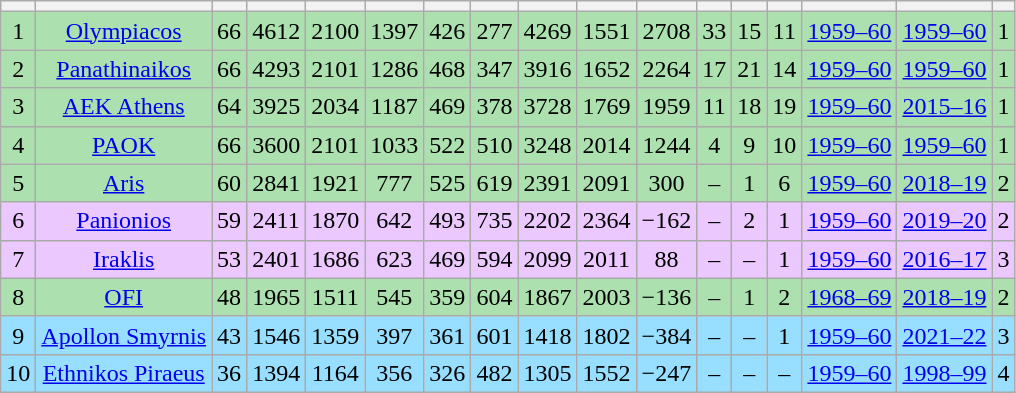<table class="wikitable" style="text-align:center">
<tr>
<th></th>
<th></th>
<th></th>
<th></th>
<th></th>
<th></th>
<th></th>
<th></th>
<th></th>
<th></th>
<th></th>
<th></th>
<th></th>
<th></th>
<th></th>
<th></th>
<th></th>
</tr>
<tr style="background:#ace1af">
<td>1</td>
<td><a href='#'>Olympiacos</a></td>
<td>66</td>
<td>4612</td>
<td>2100</td>
<td>1397</td>
<td>426</td>
<td>277</td>
<td>4269</td>
<td>1551</td>
<td>2708</td>
<td>33</td>
<td>15</td>
<td>11</td>
<td><a href='#'>1959–60</a></td>
<td><a href='#'>1959–60</a></td>
<td>1</td>
</tr>
<tr style="background:#ace1af">
<td>2</td>
<td><a href='#'>Panathinaikos</a></td>
<td>66</td>
<td>4293</td>
<td>2101</td>
<td>1286</td>
<td>468</td>
<td>347</td>
<td>3916</td>
<td>1652</td>
<td>2264</td>
<td>17</td>
<td>21</td>
<td>14</td>
<td><a href='#'>1959–60</a></td>
<td><a href='#'>1959–60</a></td>
<td>1</td>
</tr>
<tr style="background:#ace1af">
<td>3</td>
<td><a href='#'>AEK Athens</a></td>
<td>64</td>
<td>3925</td>
<td>2034</td>
<td>1187</td>
<td>469</td>
<td>378</td>
<td>3728</td>
<td>1769</td>
<td>1959</td>
<td>11</td>
<td>18</td>
<td>19</td>
<td><a href='#'>1959–60</a></td>
<td><a href='#'>2015–16</a></td>
<td>1</td>
</tr>
<tr style="background:#ace1af">
<td>4</td>
<td><a href='#'>PAOK</a></td>
<td>66</td>
<td>3600</td>
<td>2101</td>
<td>1033</td>
<td>522</td>
<td>510</td>
<td>3248</td>
<td>2014</td>
<td>1244</td>
<td>4</td>
<td>9</td>
<td>10</td>
<td><a href='#'>1959–60</a></td>
<td><a href='#'>1959–60</a></td>
<td>1</td>
</tr>
<tr style="background:#ace1af">
<td>5</td>
<td><a href='#'>Aris</a></td>
<td>60</td>
<td>2841</td>
<td>1921</td>
<td>777</td>
<td>525</td>
<td>619</td>
<td>2391</td>
<td>2091</td>
<td>300</td>
<td>–</td>
<td>1</td>
<td>6</td>
<td><a href='#'>1959–60</a></td>
<td><a href='#'>2018–19</a></td>
<td>2</td>
</tr>
<tr style="background:#ebc9fe">
<td>6</td>
<td><a href='#'>Panionios</a></td>
<td>59</td>
<td>2411</td>
<td>1870</td>
<td>642</td>
<td>493</td>
<td>735</td>
<td>2202</td>
<td>2364</td>
<td>−162</td>
<td>–</td>
<td>2</td>
<td>1</td>
<td><a href='#'>1959–60</a></td>
<td><a href='#'>2019–20</a></td>
<td>2</td>
</tr>
<tr style="background:#ebc9fe">
<td>7</td>
<td><a href='#'>Iraklis</a></td>
<td>53</td>
<td>2401</td>
<td>1686</td>
<td>623</td>
<td>469</td>
<td>594</td>
<td>2099</td>
<td>2011</td>
<td>88</td>
<td>–</td>
<td>–</td>
<td>1</td>
<td><a href='#'>1959–60</a></td>
<td><a href='#'>2016–17</a></td>
<td>3</td>
</tr>
<tr style="background:#ace1af">
<td>8</td>
<td><a href='#'>OFI</a></td>
<td>48</td>
<td>1965</td>
<td>1511</td>
<td>545</td>
<td>359</td>
<td>604</td>
<td>1867</td>
<td>2003</td>
<td>−136</td>
<td>–</td>
<td>1</td>
<td>2</td>
<td><a href='#'>1968–69</a></td>
<td><a href='#'>2018–19</a></td>
<td>2</td>
</tr>
<tr style="background:#97DEFF">
<td>9</td>
<td><a href='#'>Apollon Smyrnis</a></td>
<td>43</td>
<td>1546</td>
<td>1359</td>
<td>397</td>
<td>361</td>
<td>601</td>
<td>1418</td>
<td>1802</td>
<td>−384</td>
<td>–</td>
<td>–</td>
<td>1</td>
<td><a href='#'>1959–60</a></td>
<td><a href='#'>2021–22</a></td>
<td>3</td>
</tr>
<tr style="background:#97DEFF">
<td>10</td>
<td><a href='#'>Ethnikos Piraeus</a></td>
<td>36</td>
<td>1394</td>
<td>1164</td>
<td>356</td>
<td>326</td>
<td>482</td>
<td>1305</td>
<td>1552</td>
<td>−247</td>
<td>–</td>
<td>–</td>
<td>–</td>
<td><a href='#'>1959–60</a></td>
<td><a href='#'>1998–99</a></td>
<td>4</td>
</tr>
</table>
